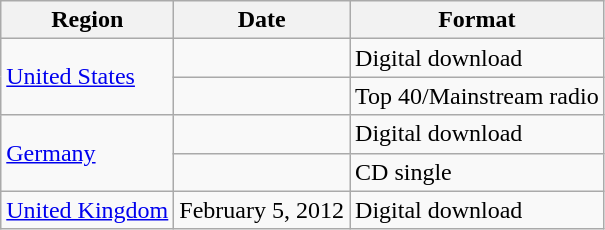<table class="wikitable">
<tr>
<th>Region</th>
<th>Date</th>
<th>Format</th>
</tr>
<tr>
<td rowspan="2"><a href='#'>United States</a></td>
<td></td>
<td>Digital download</td>
</tr>
<tr>
<td></td>
<td>Top 40/Mainstream radio</td>
</tr>
<tr>
<td rowspan=2><a href='#'>Germany</a></td>
<td></td>
<td>Digital download</td>
</tr>
<tr>
<td></td>
<td>CD single</td>
</tr>
<tr>
<td><a href='#'>United Kingdom</a></td>
<td>February 5, 2012</td>
<td>Digital download</td>
</tr>
</table>
